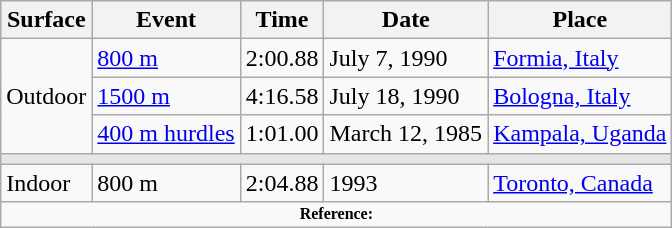<table class="wikitable">
<tr>
<th>Surface</th>
<th>Event</th>
<th>Time</th>
<th>Date</th>
<th>Place</th>
</tr>
<tr>
<td rowspan=3>Outdoor</td>
<td><a href='#'>800 m</a></td>
<td>2:00.88</td>
<td>July 7, 1990</td>
<td><a href='#'>Formia, Italy</a></td>
</tr>
<tr>
<td><a href='#'>1500 m</a></td>
<td>4:16.58</td>
<td>July 18, 1990</td>
<td><a href='#'>Bologna, Italy</a></td>
</tr>
<tr>
<td><a href='#'>400 m hurdles</a></td>
<td>1:01.00</td>
<td>March 12, 1985</td>
<td><a href='#'>Kampala, Uganda</a></td>
</tr>
<tr>
<td colspan="6" style="background:#e6e6e6;"></td>
</tr>
<tr>
<td rowspan=1>Indoor</td>
<td>800 m</td>
<td>2:04.88</td>
<td>1993</td>
<td><a href='#'>Toronto, Canada</a></td>
</tr>
<tr>
<td colspan="5"  style="font-size:8pt; text-align:center;"><strong>Reference:</strong></td>
</tr>
</table>
